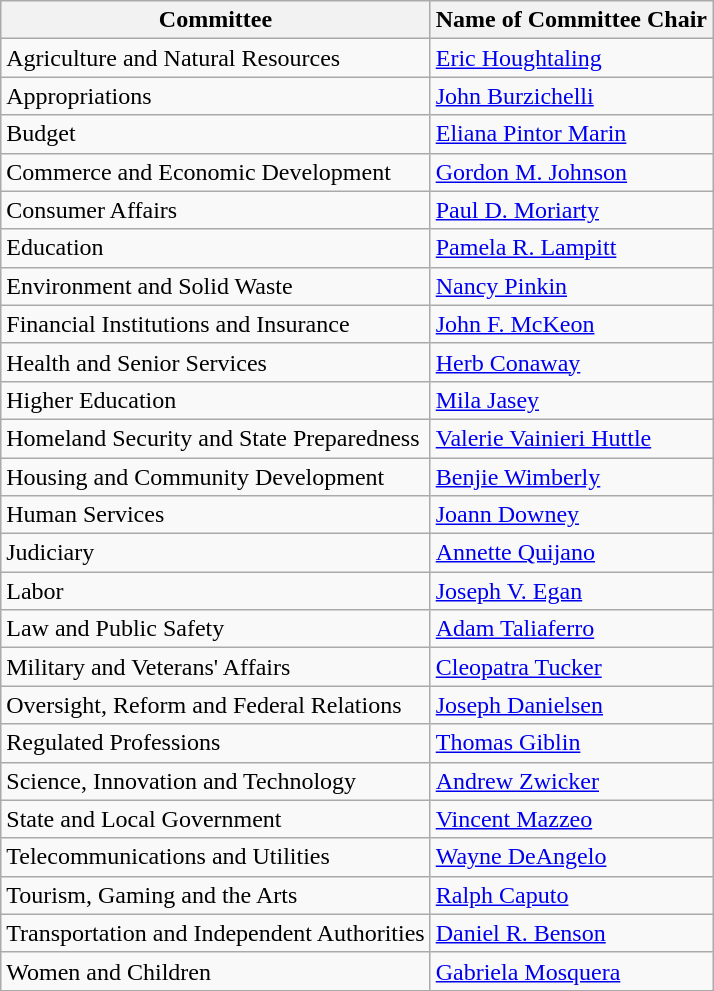<table class="wikitable">
<tr>
<th>Committee</th>
<th>Name of Committee Chair</th>
</tr>
<tr>
<td>Agriculture and Natural Resources</td>
<td><a href='#'>Eric Houghtaling</a></td>
</tr>
<tr>
<td>Appropriations</td>
<td><a href='#'>John Burzichelli</a></td>
</tr>
<tr>
<td>Budget</td>
<td><a href='#'>Eliana Pintor Marin</a></td>
</tr>
<tr>
<td>Commerce and Economic Development</td>
<td><a href='#'>Gordon M. Johnson</a></td>
</tr>
<tr>
<td>Consumer Affairs</td>
<td><a href='#'>Paul D. Moriarty</a></td>
</tr>
<tr>
<td>Education</td>
<td><a href='#'>Pamela R. Lampitt</a></td>
</tr>
<tr>
<td>Environment and Solid Waste</td>
<td><a href='#'>Nancy Pinkin</a></td>
</tr>
<tr>
<td>Financial Institutions and Insurance</td>
<td><a href='#'>John F. McKeon</a></td>
</tr>
<tr>
<td>Health and Senior Services</td>
<td><a href='#'>Herb Conaway</a></td>
</tr>
<tr>
<td>Higher Education</td>
<td><a href='#'>Mila Jasey</a></td>
</tr>
<tr>
<td>Homeland Security and State Preparedness</td>
<td><a href='#'>Valerie Vainieri Huttle</a></td>
</tr>
<tr>
<td>Housing and Community Development</td>
<td><a href='#'>Benjie Wimberly</a></td>
</tr>
<tr>
<td>Human Services</td>
<td><a href='#'>Joann Downey</a></td>
</tr>
<tr>
<td>Judiciary</td>
<td><a href='#'>Annette Quijano</a></td>
</tr>
<tr>
<td>Labor</td>
<td><a href='#'>Joseph V. Egan</a></td>
</tr>
<tr>
<td>Law and Public Safety</td>
<td><a href='#'>Adam Taliaferro</a></td>
</tr>
<tr>
<td>Military and Veterans' Affairs</td>
<td><a href='#'>Cleopatra Tucker</a></td>
</tr>
<tr>
<td>Oversight, Reform and Federal Relations</td>
<td><a href='#'>Joseph Danielsen</a></td>
</tr>
<tr>
<td>Regulated Professions</td>
<td><a href='#'>Thomas Giblin</a></td>
</tr>
<tr>
<td>Science, Innovation and Technology</td>
<td><a href='#'>Andrew Zwicker</a></td>
</tr>
<tr>
<td>State and Local Government</td>
<td><a href='#'>Vincent Mazzeo</a></td>
</tr>
<tr>
<td>Telecommunications and Utilities</td>
<td><a href='#'>Wayne DeAngelo</a></td>
</tr>
<tr>
<td>Tourism, Gaming and the Arts</td>
<td><a href='#'>Ralph Caputo</a></td>
</tr>
<tr>
<td>Transportation and Independent Authorities</td>
<td><a href='#'>Daniel R. Benson</a></td>
</tr>
<tr>
<td>Women and Children</td>
<td><a href='#'>Gabriela Mosquera</a></td>
</tr>
</table>
